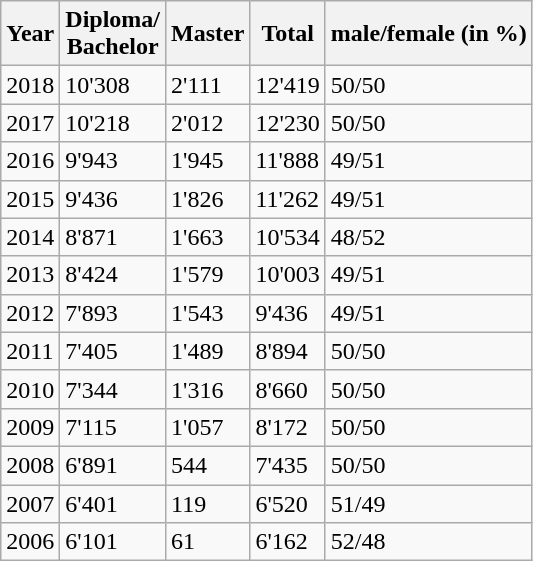<table class="wikitable">
<tr>
<th>Year</th>
<th>Diploma/<br>Bachelor</th>
<th>Master</th>
<th>Total</th>
<th>male/female (in %)</th>
</tr>
<tr>
<td>2018</td>
<td>10'308</td>
<td>2'111</td>
<td>12'419</td>
<td>50/50</td>
</tr>
<tr>
<td>2017</td>
<td>10'218</td>
<td>2'012</td>
<td>12'230</td>
<td>50/50</td>
</tr>
<tr>
<td>2016</td>
<td>9'943</td>
<td>1'945</td>
<td>11'888</td>
<td>49/51</td>
</tr>
<tr>
<td>2015</td>
<td>9'436</td>
<td>1'826</td>
<td>11'262</td>
<td>49/51</td>
</tr>
<tr>
<td>2014</td>
<td>8'871</td>
<td>1'663</td>
<td>10'534</td>
<td>48/52</td>
</tr>
<tr>
<td>2013</td>
<td>8'424</td>
<td>1'579</td>
<td>10'003</td>
<td>49/51</td>
</tr>
<tr>
<td>2012</td>
<td>7'893</td>
<td>1'543</td>
<td>9'436</td>
<td>49/51</td>
</tr>
<tr>
<td>2011</td>
<td>7'405</td>
<td>1'489</td>
<td>8'894</td>
<td>50/50</td>
</tr>
<tr>
<td>2010</td>
<td>7'344</td>
<td>1'316</td>
<td>8'660</td>
<td>50/50</td>
</tr>
<tr>
<td>2009</td>
<td>7'115</td>
<td>1'057</td>
<td>8'172</td>
<td>50/50</td>
</tr>
<tr>
<td>2008</td>
<td>6'891</td>
<td>544</td>
<td>7'435</td>
<td>50/50</td>
</tr>
<tr>
<td>2007</td>
<td>6'401</td>
<td>119</td>
<td>6'520</td>
<td>51/49</td>
</tr>
<tr>
<td>2006</td>
<td>6'101</td>
<td>61</td>
<td>6'162</td>
<td>52/48</td>
</tr>
</table>
